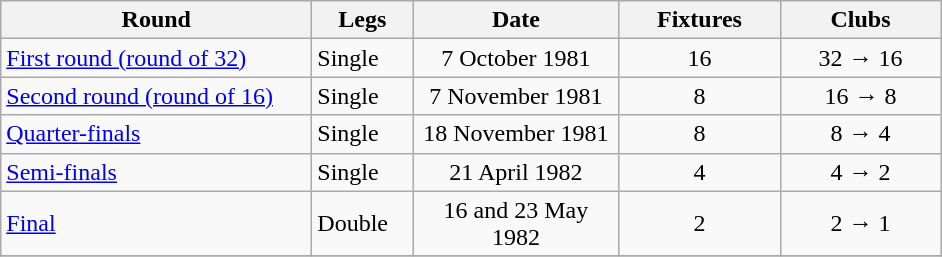<table class="wikitable" style="text-align:left">
<tr>
<th width=200>Round</th>
<th width=60>Legs</th>
<th width=130>Date</th>
<th width=100>Fixtures</th>
<th width=100>Clubs</th>
</tr>
<tr>
<td><a href='#'>First round (round of 32)</a></td>
<td>Single</td>
<td align="center">7 October 1981</td>
<td align="center">16</td>
<td align="center">32 → 16</td>
</tr>
<tr>
<td><a href='#'>Second round (round of 16)</a></td>
<td>Single</td>
<td align="center">7 November 1981</td>
<td align="center">8</td>
<td align="center">16 → 8</td>
</tr>
<tr>
<td><a href='#'>Quarter-finals</a></td>
<td>Single</td>
<td align="center">18 November 1981</td>
<td align="center">8</td>
<td align="center">8 → 4</td>
</tr>
<tr>
<td><a href='#'>Semi-finals</a></td>
<td>Single</td>
<td align="center">21 April 1982</td>
<td align="center">4</td>
<td align="center">4 → 2</td>
</tr>
<tr>
<td><a href='#'>Final</a></td>
<td>Double</td>
<td align="center">16 and 23 May 1982</td>
<td align="center">2</td>
<td align="center">2 → 1</td>
</tr>
<tr>
</tr>
</table>
